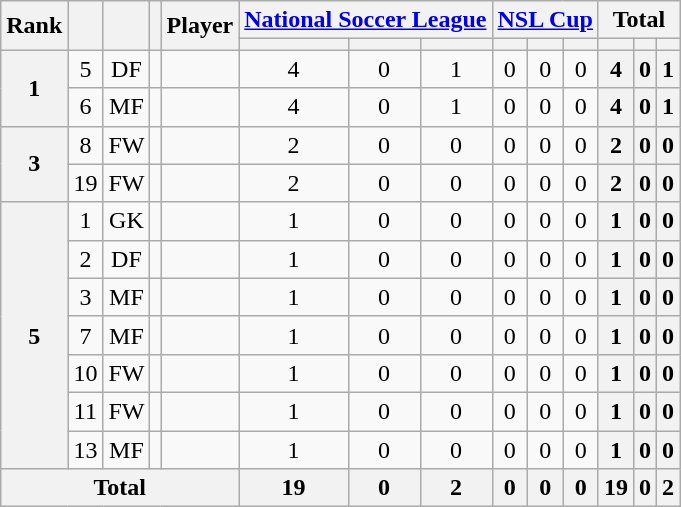<table class="wikitable sortable" style="text-align:center">
<tr>
<th rowspan="2">Rank</th>
<th rowspan="2"></th>
<th rowspan="2"></th>
<th rowspan="2"></th>
<th rowspan="2">Player</th>
<th colspan="3"><a href='#'>National Soccer League</a></th>
<th colspan="3"><a href='#'>NSL Cup</a></th>
<th colspan="3">Total</th>
</tr>
<tr>
<th></th>
<th></th>
<th></th>
<th></th>
<th></th>
<th></th>
<th></th>
<th></th>
<th></th>
</tr>
<tr>
<th rowspan="2">1</th>
<td>5</td>
<td>DF</td>
<td></td>
<td align="left"><br></td>
<td>4</td>
<td>0</td>
<td>1<br></td>
<td>0</td>
<td>0</td>
<td>0<br></td>
<th>4</th>
<th>0</th>
<th>1</th>
</tr>
<tr>
<td>6</td>
<td>MF</td>
<td></td>
<td align="left"><br></td>
<td>4</td>
<td>0</td>
<td>1<br></td>
<td>0</td>
<td>0</td>
<td>0<br></td>
<th>4</th>
<th>0</th>
<th>1</th>
</tr>
<tr>
<th rowspan="2">3</th>
<td>8</td>
<td>FW</td>
<td></td>
<td align="left"><br></td>
<td>2</td>
<td>0</td>
<td>0<br></td>
<td>0</td>
<td>0</td>
<td>0<br></td>
<th>2</th>
<th>0</th>
<th>0</th>
</tr>
<tr>
<td>19</td>
<td>FW</td>
<td></td>
<td align="left"><br></td>
<td>2</td>
<td>0</td>
<td>0<br></td>
<td>0</td>
<td>0</td>
<td>0<br></td>
<th>2</th>
<th>0</th>
<th>0</th>
</tr>
<tr>
<th rowspan="7">5</th>
<td>1</td>
<td>GK</td>
<td></td>
<td align="left"><br></td>
<td>1</td>
<td>0</td>
<td>0<br></td>
<td>0</td>
<td>0</td>
<td>0<br></td>
<th>1</th>
<th>0</th>
<th>0</th>
</tr>
<tr>
<td>2</td>
<td>DF</td>
<td></td>
<td align="left"><br></td>
<td>1</td>
<td>0</td>
<td>0<br></td>
<td>0</td>
<td>0</td>
<td>0<br></td>
<th>1</th>
<th>0</th>
<th>0</th>
</tr>
<tr>
<td>3</td>
<td>MF</td>
<td></td>
<td align="left"><br></td>
<td>1</td>
<td>0</td>
<td>0<br></td>
<td>0</td>
<td>0</td>
<td>0<br></td>
<th>1</th>
<th>0</th>
<th>0</th>
</tr>
<tr>
<td>7</td>
<td>MF</td>
<td></td>
<td align="left"><br></td>
<td>1</td>
<td>0</td>
<td>0<br></td>
<td>0</td>
<td>0</td>
<td>0<br></td>
<th>1</th>
<th>0</th>
<th>0</th>
</tr>
<tr>
<td>10</td>
<td>FW</td>
<td></td>
<td align="left"><br></td>
<td>1</td>
<td>0</td>
<td>0<br></td>
<td>0</td>
<td>0</td>
<td>0<br></td>
<th>1</th>
<th>0</th>
<th>0</th>
</tr>
<tr>
<td>11</td>
<td>FW</td>
<td></td>
<td align="left"><br></td>
<td>1</td>
<td>0</td>
<td>0<br></td>
<td>0</td>
<td>0</td>
<td>0<br></td>
<th>1</th>
<th>0</th>
<th>0</th>
</tr>
<tr>
<td>13</td>
<td>MF</td>
<td></td>
<td align="left"><br></td>
<td>1</td>
<td>0</td>
<td>0<br></td>
<td>0</td>
<td>0</td>
<td>0<br></td>
<th>1</th>
<th>0</th>
<th>0</th>
</tr>
<tr>
<th colspan="5">Total<br></th>
<th>19</th>
<th>0</th>
<th>2<br></th>
<th>0</th>
<th>0</th>
<th>0<br></th>
<th>19</th>
<th>0</th>
<th>2</th>
</tr>
</table>
